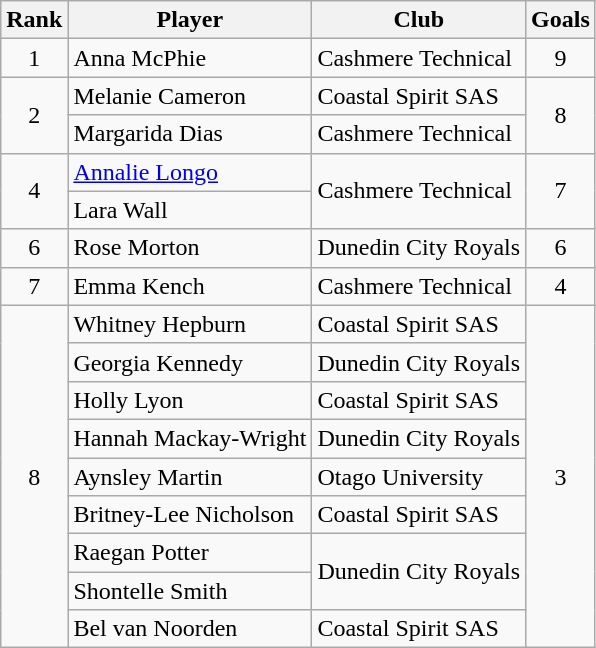<table class="wikitable" style="text-align:center">
<tr>
<th>Rank</th>
<th>Player</th>
<th>Club</th>
<th>Goals</th>
</tr>
<tr>
<td rowspan=1>1</td>
<td align=left>Anna McPhie</td>
<td align=left>Cashmere Technical</td>
<td rowspan=1>9</td>
</tr>
<tr>
<td rowspan=2>2</td>
<td align=left>Melanie Cameron</td>
<td align=left>Coastal Spirit SAS</td>
<td rowspan=2>8</td>
</tr>
<tr>
<td align=left>Margarida Dias</td>
<td align=left>Cashmere Technical</td>
</tr>
<tr>
<td rowspan=2>4</td>
<td align=left><a href='#'>Annalie Longo</a></td>
<td align=left rowspan=2>Cashmere Technical</td>
<td rowspan=2>7</td>
</tr>
<tr>
<td align=left>Lara Wall</td>
</tr>
<tr>
<td rowspan=1>6</td>
<td align=left>Rose Morton</td>
<td align=left>Dunedin City Royals</td>
<td rowspan=1>6</td>
</tr>
<tr>
<td rowspan=1>7</td>
<td align=left>Emma Kench</td>
<td align=left>Cashmere Technical</td>
<td rowspan=1>4</td>
</tr>
<tr>
<td rowspan=9>8</td>
<td align=left>Whitney Hepburn</td>
<td align=left>Coastal Spirit SAS</td>
<td rowspan=9>3</td>
</tr>
<tr>
<td align=left>Georgia Kennedy</td>
<td align=left>Dunedin City Royals</td>
</tr>
<tr>
<td align=left>Holly Lyon</td>
<td align=left>Coastal Spirit SAS</td>
</tr>
<tr>
<td align=left>Hannah Mackay-Wright</td>
<td align=left>Dunedin City Royals</td>
</tr>
<tr>
<td align=left>Aynsley Martin</td>
<td align=left>Otago University</td>
</tr>
<tr>
<td align=left>Britney-Lee Nicholson</td>
<td align=left>Coastal Spirit SAS</td>
</tr>
<tr>
<td align=left>Raegan Potter</td>
<td align=left rowspan=2>Dunedin City Royals</td>
</tr>
<tr>
<td align=left>Shontelle Smith</td>
</tr>
<tr>
<td align=left>Bel van Noorden</td>
<td align=left>Coastal Spirit SAS</td>
</tr>
</table>
